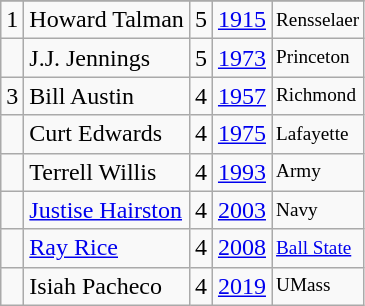<table class="wikitable">
<tr>
</tr>
<tr>
<td>1</td>
<td>Howard Talman</td>
<td>5</td>
<td><a href='#'>1915</a></td>
<td style="font-size:80%;">Rensselaer</td>
</tr>
<tr>
<td></td>
<td>J.J. Jennings</td>
<td>5</td>
<td><a href='#'>1973</a></td>
<td style="font-size:80%;">Princeton</td>
</tr>
<tr>
<td>3</td>
<td>Bill Austin</td>
<td>4</td>
<td><a href='#'>1957</a></td>
<td style="font-size:80%;">Richmond</td>
</tr>
<tr>
<td></td>
<td>Curt Edwards</td>
<td>4</td>
<td><a href='#'>1975</a></td>
<td style="font-size:80%;">Lafayette</td>
</tr>
<tr>
<td></td>
<td>Terrell Willis</td>
<td>4</td>
<td><a href='#'>1993</a></td>
<td style="font-size:80%;">Army</td>
</tr>
<tr>
<td></td>
<td><a href='#'>Justise Hairston</a></td>
<td>4</td>
<td><a href='#'>2003</a></td>
<td style="font-size:80%;">Navy</td>
</tr>
<tr>
<td></td>
<td><a href='#'>Ray Rice</a></td>
<td>4</td>
<td><a href='#'>2008</a></td>
<td style="font-size:80%;"><a href='#'>Ball State</a></td>
</tr>
<tr>
<td></td>
<td>Isiah Pacheco</td>
<td>4</td>
<td><a href='#'>2019</a></td>
<td style="font-size:80%;">UMass</td>
</tr>
</table>
